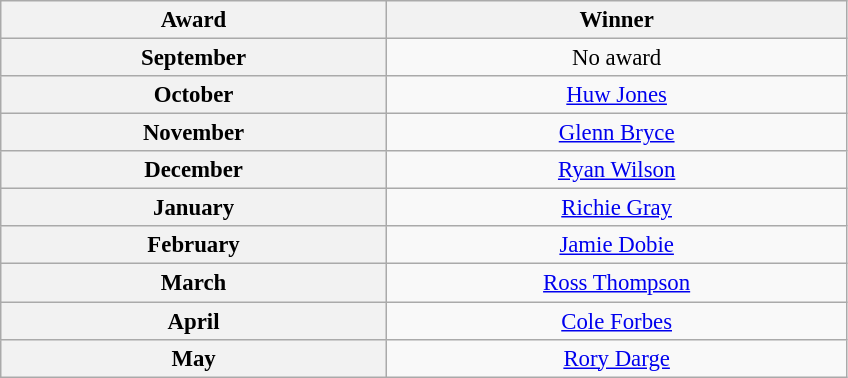<table class="wikitable" style="font-size:95%; text-align:center;">
<tr>
<th style="width:250px;">Award</th>
<th style="width:300px;">Winner</th>
</tr>
<tr>
<th>September</th>
<td>No award</td>
</tr>
<tr>
<th>October</th>
<td> <a href='#'>Huw Jones</a></td>
</tr>
<tr>
<th>November</th>
<td> <a href='#'>Glenn Bryce</a></td>
</tr>
<tr>
<th>December</th>
<td> <a href='#'>Ryan Wilson</a></td>
</tr>
<tr>
<th>January</th>
<td> <a href='#'>Richie Gray</a></td>
</tr>
<tr>
<th>February</th>
<td> <a href='#'>Jamie Dobie</a></td>
</tr>
<tr>
<th>March</th>
<td> <a href='#'>Ross Thompson</a></td>
</tr>
<tr>
<th>April</th>
<td> <a href='#'>Cole Forbes</a></td>
</tr>
<tr>
<th>May</th>
<td> <a href='#'>Rory Darge</a></td>
</tr>
</table>
